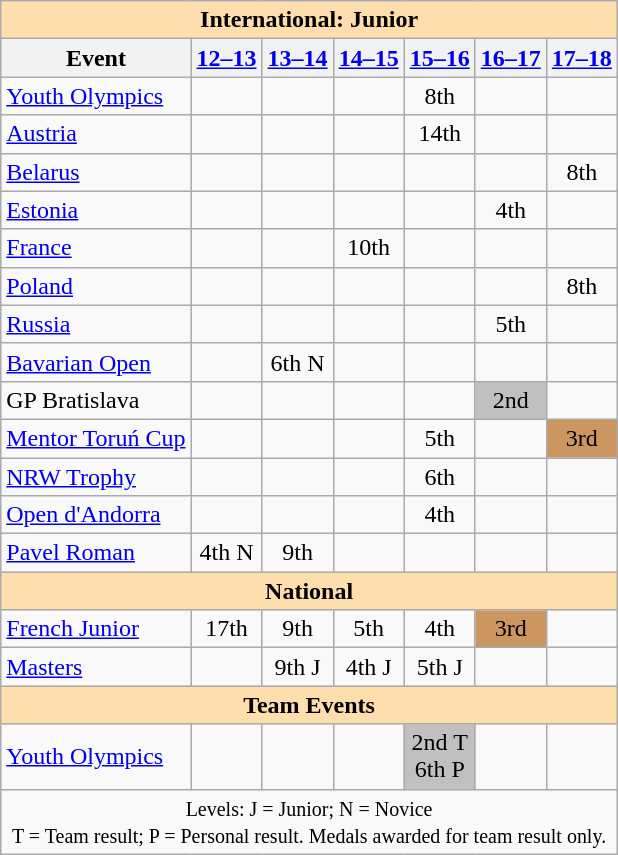<table class="wikitable" style="text-align:center">
<tr>
<th colspan="8" style="background:#ffdead; text-align:center;">International: Junior</th>
</tr>
<tr>
<th>Event</th>
<th><a href='#'>12–13</a></th>
<th><a href='#'>13–14</a></th>
<th><a href='#'>14–15</a></th>
<th><a href='#'>15–16</a></th>
<th><a href='#'>16–17</a></th>
<th><a href='#'>17–18</a></th>
</tr>
<tr>
<td align=left><a href='#'>Youth Olympics</a></td>
<td></td>
<td></td>
<td></td>
<td>8th</td>
<td></td>
<td></td>
</tr>
<tr>
<td align=left> <a href='#'>Austria</a></td>
<td></td>
<td></td>
<td></td>
<td>14th</td>
<td></td>
<td></td>
</tr>
<tr>
<td align=left> <a href='#'>Belarus</a></td>
<td></td>
<td></td>
<td></td>
<td></td>
<td></td>
<td>8th</td>
</tr>
<tr>
<td align=left> <a href='#'>Estonia</a></td>
<td></td>
<td></td>
<td></td>
<td></td>
<td>4th</td>
<td></td>
</tr>
<tr>
<td align=left> <a href='#'>France</a></td>
<td></td>
<td></td>
<td>10th</td>
<td></td>
<td></td>
<td></td>
</tr>
<tr>
<td align=left> <a href='#'>Poland</a></td>
<td></td>
<td></td>
<td></td>
<td></td>
<td></td>
<td>8th</td>
</tr>
<tr>
<td align=left> <a href='#'>Russia</a></td>
<td></td>
<td></td>
<td></td>
<td></td>
<td>5th</td>
<td></td>
</tr>
<tr>
<td align=left><a href='#'>Bavarian Open</a></td>
<td></td>
<td>6th N</td>
<td></td>
<td></td>
<td></td>
<td></td>
</tr>
<tr>
<td align=left>GP Bratislava</td>
<td></td>
<td></td>
<td></td>
<td></td>
<td bgcolor=silver>2nd</td>
<td></td>
</tr>
<tr>
<td align=left><a href='#'>Mentor Toruń Cup</a></td>
<td></td>
<td></td>
<td></td>
<td>5th</td>
<td></td>
<td bgcolor=cc966>3rd</td>
</tr>
<tr>
<td align=left><a href='#'>NRW Trophy</a></td>
<td></td>
<td></td>
<td></td>
<td>6th</td>
<td></td>
<td></td>
</tr>
<tr>
<td align=left><a href='#'>Open d'Andorra</a></td>
<td></td>
<td></td>
<td></td>
<td>4th</td>
<td></td>
<td></td>
</tr>
<tr>
<td align=left><a href='#'>Pavel Roman</a></td>
<td>4th N</td>
<td>9th</td>
<td></td>
<td></td>
<td></td>
<td></td>
</tr>
<tr>
<th colspan="8" style="background:#ffdead; text-align:center;">National </th>
</tr>
<tr>
<td align=left><a href='#'>French Junior</a></td>
<td>17th</td>
<td>9th</td>
<td>5th</td>
<td>4th</td>
<td bgcolor=cc966>3rd</td>
<td></td>
</tr>
<tr>
<td align=left><a href='#'>Masters</a></td>
<td></td>
<td>9th J</td>
<td>4th J</td>
<td>5th J</td>
<td></td>
<td></td>
</tr>
<tr>
<th colspan="8" style="background:#ffdead; text-align:center;">Team Events </th>
</tr>
<tr>
<td align="left"><a href='#'>Youth Olympics</a></td>
<td></td>
<td></td>
<td></td>
<td bgcolor=silver>2nd T<br>6th P</td>
<td></td>
<td></td>
</tr>
<tr>
<td colspan="8" text-align:center;"><small> Levels: J = Junior; N = Novice <br> T = Team result; P = Personal result. Medals awarded for team result only. </small></td>
</tr>
</table>
